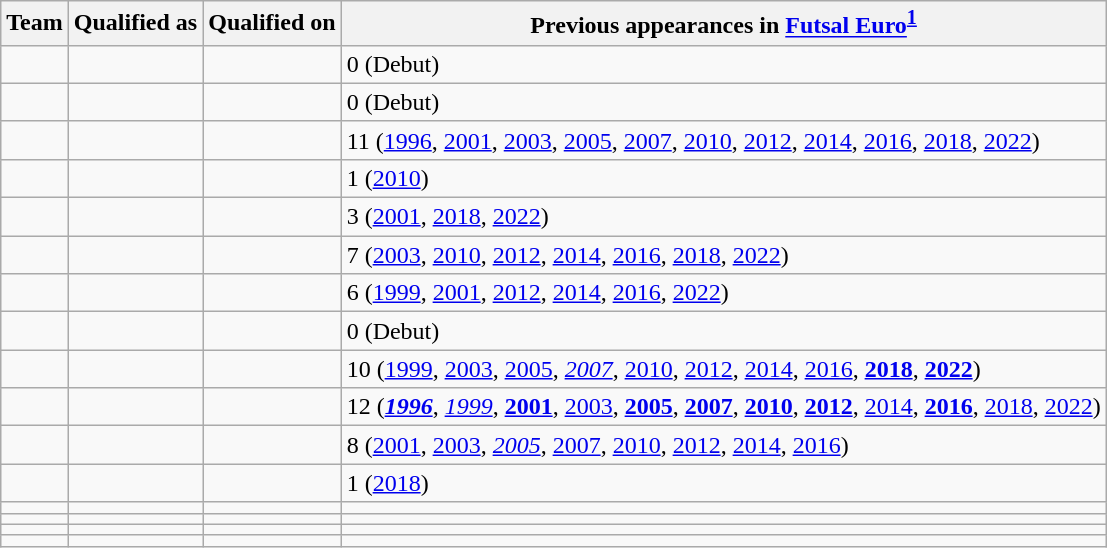<table class="wikitable sortable">
<tr>
<th>Team</th>
<th>Qualified as</th>
<th>Qualified on</th>
<th data-sort-type="number">Previous appearances in <a href='#'>Futsal Euro</a><sup><strong><a href='#'>1</a></strong></sup></th>
</tr>
<tr>
<td></td>
<td></td>
<td></td>
<td>0 (Debut)</td>
</tr>
<tr>
<td></td>
<td></td>
<td></td>
<td>0 (Debut)</td>
</tr>
<tr>
<td></td>
<td></td>
<td></td>
<td>11 (<a href='#'>1996</a>, <a href='#'>2001</a>, <a href='#'>2003</a>, <a href='#'>2005</a>, <a href='#'>2007</a>, <a href='#'>2010</a>, <a href='#'>2012</a>, <a href='#'>2014</a>, <a href='#'>2016</a>, <a href='#'>2018</a>, <a href='#'>2022</a>)</td>
</tr>
<tr>
<td></td>
<td></td>
<td></td>
<td>1 (<a href='#'>2010</a>)</td>
</tr>
<tr>
<td></td>
<td></td>
<td></td>
<td>3 (<a href='#'>2001</a>, <a href='#'>2018</a>, <a href='#'>2022</a>)</td>
</tr>
<tr>
<td></td>
<td></td>
<td></td>
<td>7 (<a href='#'>2003</a>, <a href='#'>2010</a>, <a href='#'>2012</a>, <a href='#'>2014</a>, <a href='#'>2016</a>, <a href='#'>2018</a>, <a href='#'>2022</a>)</td>
</tr>
<tr>
<td></td>
<td></td>
<td></td>
<td>6 (<a href='#'>1999</a>, <a href='#'>2001</a>, <a href='#'>2012</a>, <a href='#'>2014</a>, <a href='#'>2016</a>, <a href='#'>2022</a>)</td>
</tr>
<tr>
<td></td>
<td></td>
<td></td>
<td>0 (Debut)</td>
</tr>
<tr>
<td></td>
<td></td>
<td></td>
<td>10 (<a href='#'>1999</a>, <a href='#'>2003</a>, <a href='#'>2005</a>, <em><a href='#'>2007</a></em>, <a href='#'>2010</a>, <a href='#'>2012</a>, <a href='#'>2014</a>, <a href='#'>2016</a>, <strong><a href='#'>2018</a></strong>, <strong><a href='#'>2022</a></strong>)</td>
</tr>
<tr>
<td></td>
<td></td>
<td></td>
<td>12 (<strong><em><a href='#'>1996</a></em></strong>, <em><a href='#'>1999</a></em>, <strong><a href='#'>2001</a></strong>, <a href='#'>2003</a>, <strong><a href='#'>2005</a></strong>, <strong><a href='#'>2007</a></strong>, <strong><a href='#'>2010</a></strong>, <strong><a href='#'>2012</a></strong>, <a href='#'>2014</a>, <strong><a href='#'>2016</a></strong>, <a href='#'>2018</a>, <a href='#'>2022</a>)</td>
</tr>
<tr>
<td></td>
<td></td>
<td></td>
<td>8 (<a href='#'>2001</a>, <a href='#'>2003</a>, <em><a href='#'>2005</a></em>, <a href='#'>2007</a>, <a href='#'>2010</a>, <a href='#'>2012</a>, <a href='#'>2014</a>, <a href='#'>2016</a>)</td>
</tr>
<tr>
<td></td>
<td></td>
<td></td>
<td>1 (<a href='#'>2018</a>)</td>
</tr>
<tr>
<td></td>
<td></td>
<td></td>
<td></td>
</tr>
<tr>
<td></td>
<td></td>
<td></td>
<td></td>
</tr>
<tr>
<td></td>
<td></td>
<td></td>
<td></td>
</tr>
<tr>
<td></td>
<td></td>
<td></td>
<td></td>
</tr>
</table>
